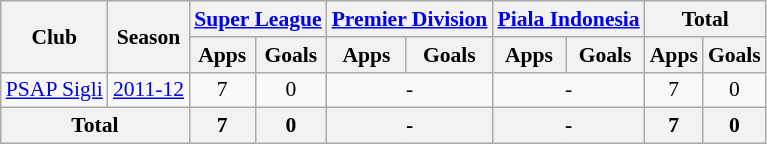<table class="wikitable" style="font-size:90%; text-align:center;">
<tr>
<th rowspan="2">Club</th>
<th rowspan="2">Season</th>
<th colspan="2"><a href='#'>Super League</a></th>
<th colspan="2"><a href='#'>Premier Division</a></th>
<th colspan="2"><a href='#'>Piala Indonesia</a></th>
<th colspan="2">Total</th>
</tr>
<tr>
<th>Apps</th>
<th>Goals</th>
<th>Apps</th>
<th>Goals</th>
<th>Apps</th>
<th>Goals</th>
<th>Apps</th>
<th>Goals</th>
</tr>
<tr>
<td rowspan="1"><a href='#'>PSAP Sigli</a></td>
<td><a href='#'>2011-12</a></td>
<td>7</td>
<td>0</td>
<td colspan="2">-</td>
<td colspan="2">-</td>
<td>7</td>
<td>0</td>
</tr>
<tr>
<th colspan="2">Total</th>
<th>7</th>
<th>0</th>
<th colspan="2">-</th>
<th colspan="2">-</th>
<th>7</th>
<th>0</th>
</tr>
</table>
